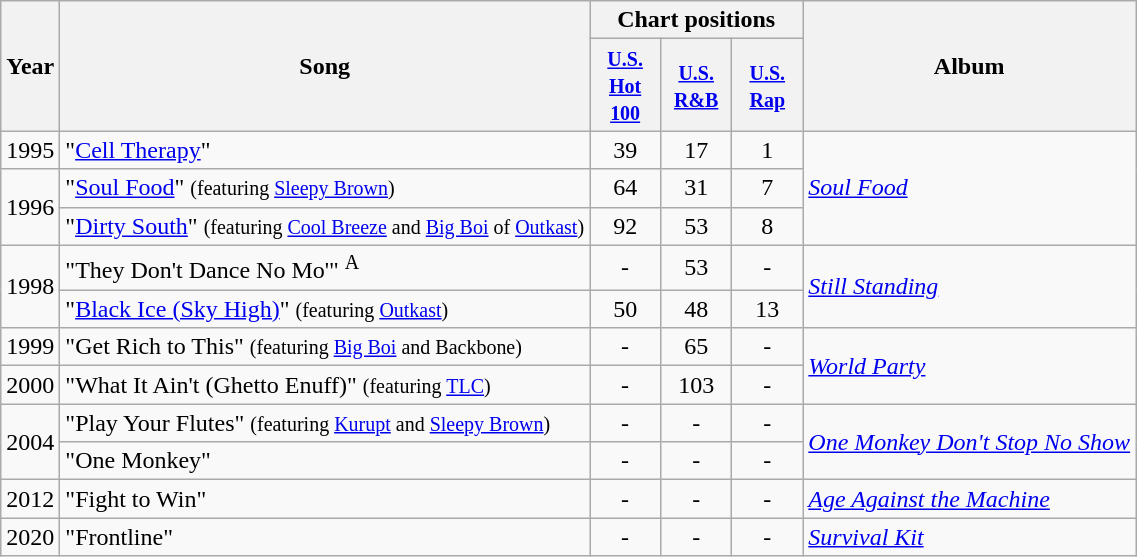<table class="wikitable">
<tr>
<th rowspan="2">Year</th>
<th rowspan="2">Song</th>
<th colspan="3">Chart positions</th>
<th rowspan="2">Album</th>
</tr>
<tr>
<th width="40"><small><a href='#'>U.S. Hot 100</a></small></th>
<th width="40"><small><a href='#'>U.S. R&B</a></small></th>
<th width="40"><small><a href='#'>U.S. Rap</a></small></th>
</tr>
<tr>
<td align="center" rowspan="1">1995</td>
<td align="left">"<a href='#'>Cell Therapy</a>"</td>
<td align="center">39</td>
<td align="center">17</td>
<td align="center">1</td>
<td align="left" rowspan="3"><em><a href='#'>Soul Food</a></em></td>
</tr>
<tr>
<td align="center" rowspan="2">1996</td>
<td align="left">"<a href='#'>Soul Food</a>" <small>(featuring <a href='#'>Sleepy Brown</a>)</small></td>
<td align="center">64</td>
<td align="center">31</td>
<td align="center">7</td>
</tr>
<tr>
<td align="left">"<a href='#'>Dirty South</a>" <small>(featuring <a href='#'>Cool Breeze</a> and <a href='#'>Big Boi</a> of <a href='#'>Outkast</a>)</small></td>
<td align="center">92</td>
<td align="center">53</td>
<td align="center">8</td>
</tr>
<tr>
<td align="center" rowspan="2">1998</td>
<td align="left">"They Don't Dance No Mo'" <sup>A</sup></td>
<td align="center">-</td>
<td align="center">53</td>
<td align="center">-</td>
<td align="left" rowspan="2"><em><a href='#'>Still Standing</a></em></td>
</tr>
<tr>
<td align="left">"<a href='#'>Black Ice (Sky High)</a>" <small>(featuring <a href='#'>Outkast</a>)</small></td>
<td align="center">50</td>
<td align="center">48</td>
<td align="center">13</td>
</tr>
<tr>
<td align="center" rowspan="1">1999</td>
<td align="left">"Get Rich to This" <small>(featuring <a href='#'>Big Boi</a> and Backbone)</small></td>
<td align="center">-</td>
<td align="center">65</td>
<td align="center">-</td>
<td align="left" rowspan="2"><em><a href='#'>World Party</a></em></td>
</tr>
<tr>
<td align="center" rowspan="1">2000</td>
<td align="left">"What It Ain't (Ghetto Enuff)" <small>(featuring <a href='#'>TLC</a>)</small></td>
<td align="center">-</td>
<td align="center">103</td>
<td align="center">-</td>
</tr>
<tr>
<td align="center" rowspan="2">2004</td>
<td align="left">"Play Your Flutes" <small>(featuring <a href='#'>Kurupt</a> and <a href='#'>Sleepy Brown</a>)</small></td>
<td align="center">-</td>
<td align="center">-</td>
<td align="center">-</td>
<td align="left" rowspan="2"><em><a href='#'>One Monkey Don't Stop No Show</a></em></td>
</tr>
<tr>
<td align="left">"One Monkey"</td>
<td align="center">-</td>
<td align="center">-</td>
<td align="center">-</td>
</tr>
<tr>
<td align="center" rowspan="1">2012</td>
<td align="left">"Fight to Win"</td>
<td align="center">-</td>
<td align="center">-</td>
<td align="center">-</td>
<td align="left"><em><a href='#'>Age Against the Machine</a></em></td>
</tr>
<tr>
<td align="center" rowspan="1">2020</td>
<td align="left">"Frontline"</td>
<td align="center">-</td>
<td align="center">-</td>
<td align="center">-</td>
<td align="left"><em><a href='#'>Survival Kit</a></em></td>
</tr>
</table>
